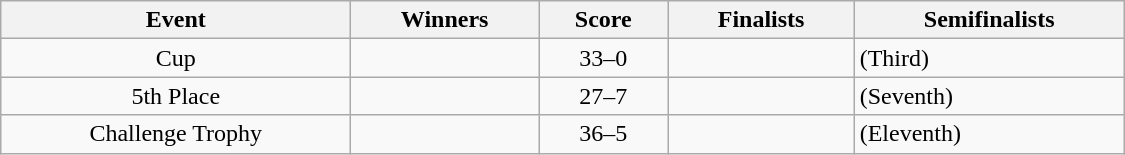<table class="wikitable" width=750 style="text-align: center">
<tr>
<th>Event</th>
<th>Winners</th>
<th>Score</th>
<th>Finalists</th>
<th>Semifinalists</th>
</tr>
<tr>
<td>Cup</td>
<td align=left></td>
<td>33–0</td>
<td align=left></td>
<td align=left> (Third)<br></td>
</tr>
<tr>
<td>5th Place</td>
<td align=left></td>
<td>27–7</td>
<td align=left></td>
<td align=left> (Seventh)<br></td>
</tr>
<tr>
<td>Challenge Trophy</td>
<td align=left></td>
<td>36–5</td>
<td align=left></td>
<td align=left> (Eleventh)<br></td>
</tr>
</table>
